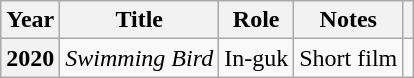<table class="wikitable plainrowheaders">
<tr>
<th scope="col">Year</th>
<th scope="col">Title</th>
<th scope="col">Role</th>
<th scope="col">Notes</th>
<th scope="col" class="unsortable"></th>
</tr>
<tr>
<th scope="row">2020</th>
<td><em>Swimming Bird</em></td>
<td>In-guk</td>
<td>Short film</td>
<td style="text-align:center"></td>
</tr>
</table>
